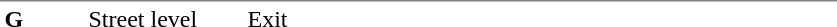<table table border=0 cellspacing=0 cellpadding=3>
<tr>
<td style="border-top:solid 1px gray;" width=50 valign=top><strong>G</strong></td>
<td style="border-top:solid 1px gray;" width=100 valign=top>Street level</td>
<td style="border-top:solid 1px gray;" width=390 valign=top>Exit</td>
</tr>
</table>
